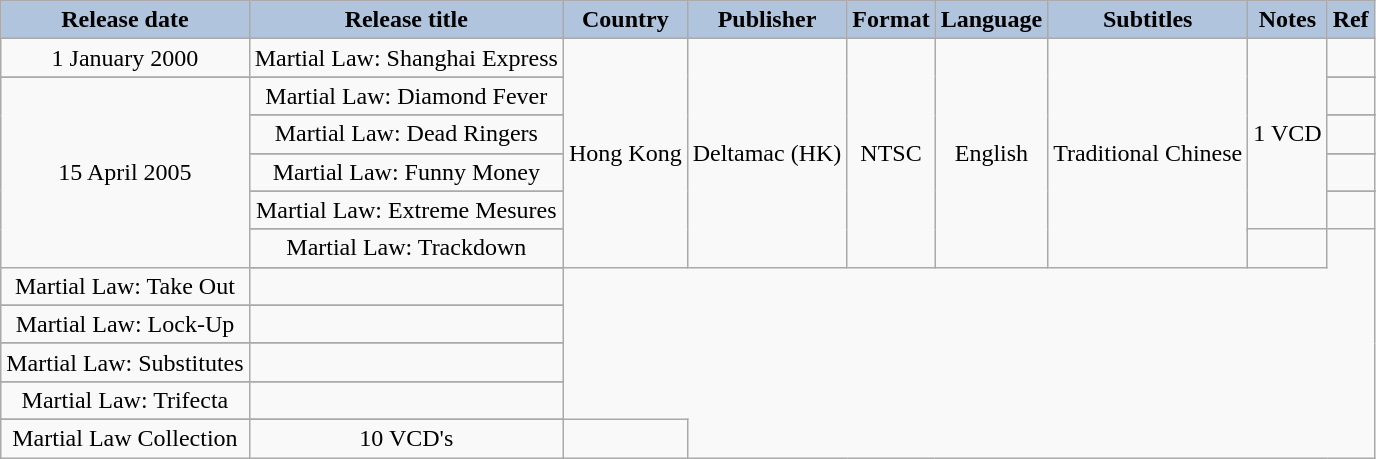<table class="wikitable">
<tr>
<th style="background:#B0C4DE;">Release date<br></th>
<th style="background:#B0C4DE;">Release title<br></th>
<th style="background:#B0C4DE;">Country<br></th>
<th style="background:#B0C4DE;">Publisher<br></th>
<th style="background:#B0C4DE;">Format<br></th>
<th style="background:#B0C4DE;">Language</th>
<th style="background:#B0C4DE;">Subtitles</th>
<th style="background:#B0C4DE;">Notes<br></th>
<th style="background:#B0C4DE;">Ref</th>
</tr>
<tr style="text-align:center;">
<td>1 January 2000</td>
<td>Martial Law: Shanghai Express</td>
<td rowspan="11">Hong Kong</td>
<td rowspan="11">Deltamac (HK)</td>
<td rowspan="11">NTSC</td>
<td rowspan="11">English</td>
<td rowspan="11">Traditional Chinese</td>
<td rowspan="10">1 VCD</td>
<td></td>
</tr>
<tr>
</tr>
<tr style="text-align:center;">
<td rowspan="10">15 April 2005</td>
<td>Martial Law: Diamond Fever</td>
<td></td>
</tr>
<tr>
</tr>
<tr style="text-align:center;">
<td>Martial Law: Dead Ringers</td>
<td></td>
</tr>
<tr>
</tr>
<tr style="text-align:center;">
<td>Martial Law: Funny Money</td>
<td></td>
</tr>
<tr>
</tr>
<tr style="text-align:center;">
<td>Martial Law: Extreme Mesures</td>
<td></td>
</tr>
<tr>
</tr>
<tr style="text-align:center;">
<td>Martial Law: Trackdown</td>
<td></td>
</tr>
<tr>
</tr>
<tr style="text-align:center;">
<td>Martial Law: Take Out</td>
<td></td>
</tr>
<tr>
</tr>
<tr style="text-align:center;">
<td>Martial Law: Lock-Up</td>
<td></td>
</tr>
<tr>
</tr>
<tr style="text-align:center;">
<td>Martial Law: Substitutes</td>
<td></td>
</tr>
<tr>
</tr>
<tr style="text-align:center;">
<td>Martial Law: Trifecta</td>
<td></td>
</tr>
<tr>
</tr>
<tr style="text-align:center;">
<td>Martial Law Collection</td>
<td>10 VCD's</td>
<td></td>
</tr>
</table>
